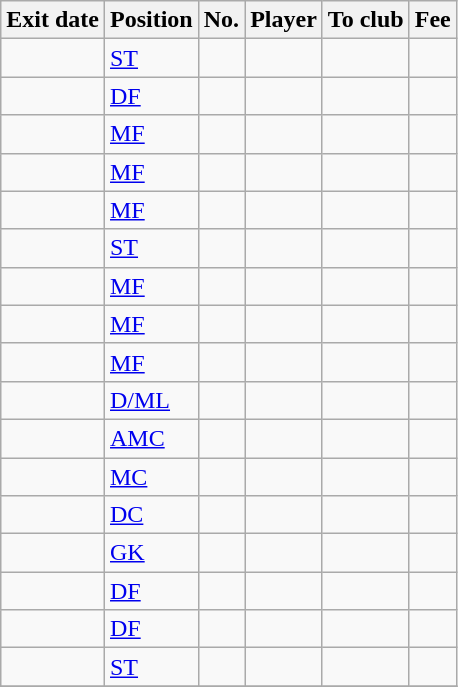<table class="wikitable sortable">
<tr>
<th>Exit date</th>
<th>Position</th>
<th>No.</th>
<th>Player</th>
<th>To club</th>
<th>Fee</th>
</tr>
<tr>
<td></td>
<td><a href='#'>ST</a></td>
<td></td>
<td></td>
<td></td>
<td></td>
</tr>
<tr>
<td></td>
<td><a href='#'>DF</a></td>
<td></td>
<td></td>
<td></td>
<td></td>
</tr>
<tr>
<td></td>
<td><a href='#'>MF</a></td>
<td></td>
<td></td>
<td></td>
<td></td>
</tr>
<tr>
<td></td>
<td><a href='#'>MF</a></td>
<td></td>
<td></td>
<td></td>
<td></td>
</tr>
<tr>
<td></td>
<td><a href='#'>MF</a></td>
<td></td>
<td></td>
<td></td>
<td></td>
</tr>
<tr>
<td></td>
<td><a href='#'>ST</a></td>
<td></td>
<td></td>
<td></td>
<td></td>
</tr>
<tr>
<td></td>
<td><a href='#'>MF</a></td>
<td></td>
<td></td>
<td></td>
<td></td>
</tr>
<tr>
<td></td>
<td><a href='#'>MF</a></td>
<td></td>
<td></td>
<td></td>
<td></td>
</tr>
<tr>
<td></td>
<td><a href='#'>MF</a></td>
<td></td>
<td></td>
<td></td>
<td></td>
</tr>
<tr>
<td></td>
<td><a href='#'>D/ML</a></td>
<td></td>
<td></td>
<td></td>
<td></td>
</tr>
<tr>
<td></td>
<td><a href='#'>AMC</a></td>
<td></td>
<td></td>
<td></td>
<td></td>
</tr>
<tr>
<td></td>
<td><a href='#'>MC</a></td>
<td></td>
<td></td>
<td></td>
<td></td>
</tr>
<tr>
<td></td>
<td><a href='#'>DC</a></td>
<td></td>
<td></td>
<td></td>
<td></td>
</tr>
<tr>
<td></td>
<td><a href='#'>GK</a></td>
<td></td>
<td></td>
<td></td>
<td></td>
</tr>
<tr>
<td></td>
<td><a href='#'>DF</a></td>
<td></td>
<td></td>
<td></td>
<td></td>
</tr>
<tr>
<td></td>
<td><a href='#'>DF</a></td>
<td></td>
<td></td>
<td></td>
<td></td>
</tr>
<tr>
<td></td>
<td><a href='#'>ST</a></td>
<td></td>
<td></td>
<td></td>
<td></td>
</tr>
<tr>
</tr>
</table>
